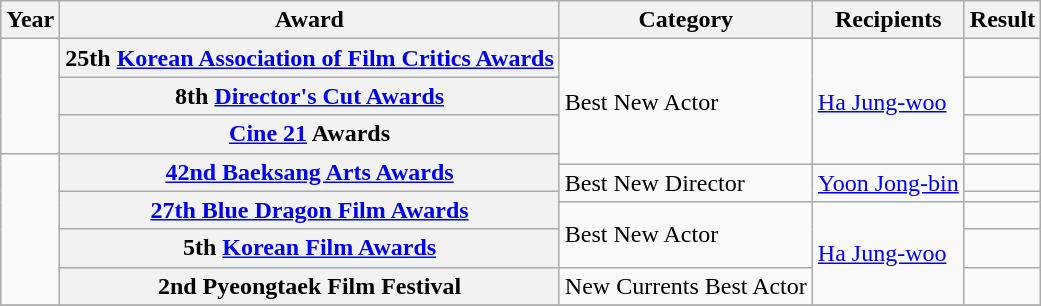<table class="wikitable plainrowheaders sortable">
<tr>
<th scope="col">Year</th>
<th scope="col">Award</th>
<th scope="col">Category</th>
<th scope="col">Recipients</th>
<th scope="col">Result</th>
</tr>
<tr>
<td rowspan="3"></td>
<th scope="row">25th <a href='#'>Korean Association of Film Critics Awards</a></th>
<td rowspan="4">Best New Actor</td>
<td rowspan="4"><a href='#'>Ha Jung-woo</a></td>
<td></td>
</tr>
<tr>
<th scope="row">8th <a href='#'>Director's Cut Awards</a></th>
<td></td>
</tr>
<tr>
<th scope="row"><a href='#'>Cine 21</a> Awards</th>
<td></td>
</tr>
<tr>
<td rowspan="6"></td>
<th rowspan="2" scope="row"><a href='#'>42nd Baeksang Arts Awards</a></th>
<td></td>
</tr>
<tr>
<td rowspan="2">Best New Director</td>
<td rowspan="2"><a href='#'>Yoon Jong-bin</a></td>
<td></td>
</tr>
<tr>
<th rowspan="2" scope="row"><a href='#'>27th Blue Dragon Film Awards</a></th>
<td></td>
</tr>
<tr>
<td rowspan="2">Best New Actor</td>
<td rowspan="3"><a href='#'>Ha Jung-woo</a></td>
<td></td>
</tr>
<tr>
<th scope="row">5th <a href='#'>Korean Film Awards</a></th>
<td></td>
</tr>
<tr>
<th scope="row">2nd Pyeongtaek Film Festival</th>
<td>New Currents Best Actor</td>
<td></td>
</tr>
<tr>
</tr>
</table>
